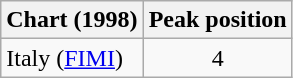<table class="wikitable sortable">
<tr>
<th align="left">Chart (1998)</th>
<th align="left">Peak position</th>
</tr>
<tr>
<td align="left">Italy (<a href='#'>FIMI</a>) </td>
<td align="center">4</td>
</tr>
</table>
